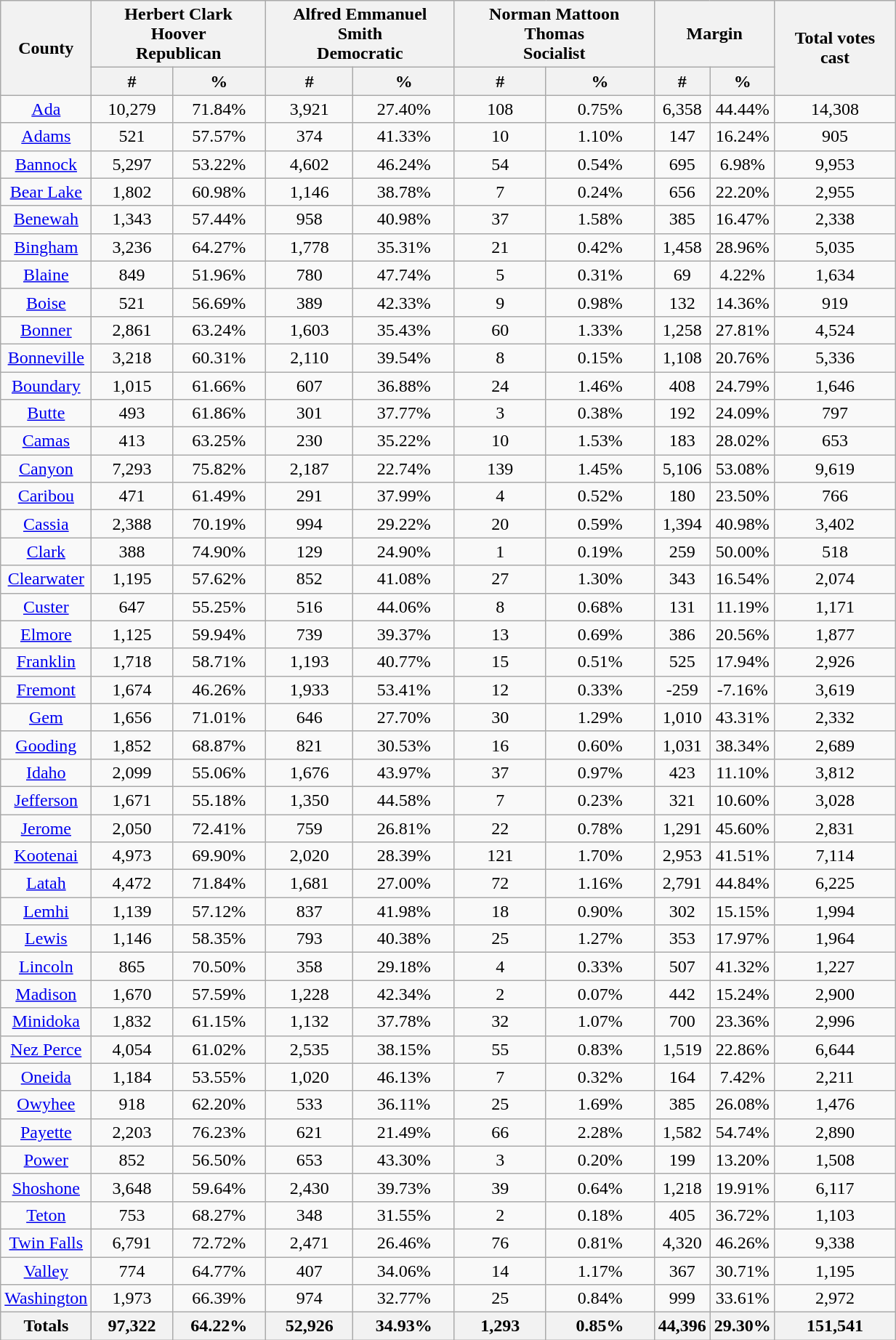<table width="65%"  class="wikitable sortable" style="text-align:center">
<tr>
<th style="text-align:center;" rowspan="2">County</th>
<th style="text-align:center;" colspan="2">Herbert Clark Hoover<br>Republican</th>
<th style="text-align:center;" colspan="2">Alfred Emmanuel Smith<br>Democratic</th>
<th style="text-align:center;" colspan="2">Norman Mattoon Thomas<br>Socialist</th>
<th style="text-align:center;" colspan="2">Margin</th>
<th style="text-align:center;" rowspan="2">Total votes cast</th>
</tr>
<tr>
<th style="text-align:center;" data-sort-type="number">#</th>
<th style="text-align:center;" data-sort-type="number">%</th>
<th style="text-align:center;" data-sort-type="number">#</th>
<th style="text-align:center;" data-sort-type="number">%</th>
<th style="text-align:center;" data-sort-type="number">#</th>
<th style="text-align:center;" data-sort-type="number">%</th>
<th style="text-align:center;" data-sort-type="number">#</th>
<th style="text-align:center;" data-sort-type="number">%</th>
</tr>
<tr style="text-align:center;">
<td><a href='#'>Ada</a></td>
<td>10,279</td>
<td>71.84%</td>
<td>3,921</td>
<td>27.40%</td>
<td>108</td>
<td>0.75%</td>
<td>6,358</td>
<td>44.44%</td>
<td>14,308</td>
</tr>
<tr style="text-align:center;">
<td><a href='#'>Adams</a></td>
<td>521</td>
<td>57.57%</td>
<td>374</td>
<td>41.33%</td>
<td>10</td>
<td>1.10%</td>
<td>147</td>
<td>16.24%</td>
<td>905</td>
</tr>
<tr style="text-align:center;">
<td><a href='#'>Bannock</a></td>
<td>5,297</td>
<td>53.22%</td>
<td>4,602</td>
<td>46.24%</td>
<td>54</td>
<td>0.54%</td>
<td>695</td>
<td>6.98%</td>
<td>9,953</td>
</tr>
<tr style="text-align:center;">
<td><a href='#'>Bear Lake</a></td>
<td>1,802</td>
<td>60.98%</td>
<td>1,146</td>
<td>38.78%</td>
<td>7</td>
<td>0.24%</td>
<td>656</td>
<td>22.20%</td>
<td>2,955</td>
</tr>
<tr style="text-align:center;">
<td><a href='#'>Benewah</a></td>
<td>1,343</td>
<td>57.44%</td>
<td>958</td>
<td>40.98%</td>
<td>37</td>
<td>1.58%</td>
<td>385</td>
<td>16.47%</td>
<td>2,338</td>
</tr>
<tr style="text-align:center;">
<td><a href='#'>Bingham</a></td>
<td>3,236</td>
<td>64.27%</td>
<td>1,778</td>
<td>35.31%</td>
<td>21</td>
<td>0.42%</td>
<td>1,458</td>
<td>28.96%</td>
<td>5,035</td>
</tr>
<tr style="text-align:center;">
<td><a href='#'>Blaine</a></td>
<td>849</td>
<td>51.96%</td>
<td>780</td>
<td>47.74%</td>
<td>5</td>
<td>0.31%</td>
<td>69</td>
<td>4.22%</td>
<td>1,634</td>
</tr>
<tr style="text-align:center;">
<td><a href='#'>Boise</a></td>
<td>521</td>
<td>56.69%</td>
<td>389</td>
<td>42.33%</td>
<td>9</td>
<td>0.98%</td>
<td>132</td>
<td>14.36%</td>
<td>919</td>
</tr>
<tr style="text-align:center;">
<td><a href='#'>Bonner</a></td>
<td>2,861</td>
<td>63.24%</td>
<td>1,603</td>
<td>35.43%</td>
<td>60</td>
<td>1.33%</td>
<td>1,258</td>
<td>27.81%</td>
<td>4,524</td>
</tr>
<tr style="text-align:center;">
<td><a href='#'>Bonneville</a></td>
<td>3,218</td>
<td>60.31%</td>
<td>2,110</td>
<td>39.54%</td>
<td>8</td>
<td>0.15%</td>
<td>1,108</td>
<td>20.76%</td>
<td>5,336</td>
</tr>
<tr style="text-align:center;">
<td><a href='#'>Boundary</a></td>
<td>1,015</td>
<td>61.66%</td>
<td>607</td>
<td>36.88%</td>
<td>24</td>
<td>1.46%</td>
<td>408</td>
<td>24.79%</td>
<td>1,646</td>
</tr>
<tr style="text-align:center;">
<td><a href='#'>Butte</a></td>
<td>493</td>
<td>61.86%</td>
<td>301</td>
<td>37.77%</td>
<td>3</td>
<td>0.38%</td>
<td>192</td>
<td>24.09%</td>
<td>797</td>
</tr>
<tr style="text-align:center;">
<td><a href='#'>Camas</a></td>
<td>413</td>
<td>63.25%</td>
<td>230</td>
<td>35.22%</td>
<td>10</td>
<td>1.53%</td>
<td>183</td>
<td>28.02%</td>
<td>653</td>
</tr>
<tr style="text-align:center;">
<td><a href='#'>Canyon</a></td>
<td>7,293</td>
<td>75.82%</td>
<td>2,187</td>
<td>22.74%</td>
<td>139</td>
<td>1.45%</td>
<td>5,106</td>
<td>53.08%</td>
<td>9,619</td>
</tr>
<tr style="text-align:center;">
<td><a href='#'>Caribou</a></td>
<td>471</td>
<td>61.49%</td>
<td>291</td>
<td>37.99%</td>
<td>4</td>
<td>0.52%</td>
<td>180</td>
<td>23.50%</td>
<td>766</td>
</tr>
<tr style="text-align:center;">
<td><a href='#'>Cassia</a></td>
<td>2,388</td>
<td>70.19%</td>
<td>994</td>
<td>29.22%</td>
<td>20</td>
<td>0.59%</td>
<td>1,394</td>
<td>40.98%</td>
<td>3,402</td>
</tr>
<tr style="text-align:center;">
<td><a href='#'>Clark</a></td>
<td>388</td>
<td>74.90%</td>
<td>129</td>
<td>24.90%</td>
<td>1</td>
<td>0.19%</td>
<td>259</td>
<td>50.00%</td>
<td>518</td>
</tr>
<tr style="text-align:center;">
<td><a href='#'>Clearwater</a></td>
<td>1,195</td>
<td>57.62%</td>
<td>852</td>
<td>41.08%</td>
<td>27</td>
<td>1.30%</td>
<td>343</td>
<td>16.54%</td>
<td>2,074</td>
</tr>
<tr style="text-align:center;">
<td><a href='#'>Custer</a></td>
<td>647</td>
<td>55.25%</td>
<td>516</td>
<td>44.06%</td>
<td>8</td>
<td>0.68%</td>
<td>131</td>
<td>11.19%</td>
<td>1,171</td>
</tr>
<tr style="text-align:center;">
<td><a href='#'>Elmore</a></td>
<td>1,125</td>
<td>59.94%</td>
<td>739</td>
<td>39.37%</td>
<td>13</td>
<td>0.69%</td>
<td>386</td>
<td>20.56%</td>
<td>1,877</td>
</tr>
<tr style="text-align:center;">
<td><a href='#'>Franklin</a></td>
<td>1,718</td>
<td>58.71%</td>
<td>1,193</td>
<td>40.77%</td>
<td>15</td>
<td>0.51%</td>
<td>525</td>
<td>17.94%</td>
<td>2,926</td>
</tr>
<tr style="text-align:center;">
<td><a href='#'>Fremont</a></td>
<td>1,674</td>
<td>46.26%</td>
<td>1,933</td>
<td>53.41%</td>
<td>12</td>
<td>0.33%</td>
<td>-259</td>
<td>-7.16%</td>
<td>3,619</td>
</tr>
<tr style="text-align:center;">
<td><a href='#'>Gem</a></td>
<td>1,656</td>
<td>71.01%</td>
<td>646</td>
<td>27.70%</td>
<td>30</td>
<td>1.29%</td>
<td>1,010</td>
<td>43.31%</td>
<td>2,332</td>
</tr>
<tr style="text-align:center;">
<td><a href='#'>Gooding</a></td>
<td>1,852</td>
<td>68.87%</td>
<td>821</td>
<td>30.53%</td>
<td>16</td>
<td>0.60%</td>
<td>1,031</td>
<td>38.34%</td>
<td>2,689</td>
</tr>
<tr style="text-align:center;">
<td><a href='#'>Idaho</a></td>
<td>2,099</td>
<td>55.06%</td>
<td>1,676</td>
<td>43.97%</td>
<td>37</td>
<td>0.97%</td>
<td>423</td>
<td>11.10%</td>
<td>3,812</td>
</tr>
<tr style="text-align:center;">
<td><a href='#'>Jefferson</a></td>
<td>1,671</td>
<td>55.18%</td>
<td>1,350</td>
<td>44.58%</td>
<td>7</td>
<td>0.23%</td>
<td>321</td>
<td>10.60%</td>
<td>3,028</td>
</tr>
<tr style="text-align:center;">
<td><a href='#'>Jerome</a></td>
<td>2,050</td>
<td>72.41%</td>
<td>759</td>
<td>26.81%</td>
<td>22</td>
<td>0.78%</td>
<td>1,291</td>
<td>45.60%</td>
<td>2,831</td>
</tr>
<tr style="text-align:center;">
<td><a href='#'>Kootenai</a></td>
<td>4,973</td>
<td>69.90%</td>
<td>2,020</td>
<td>28.39%</td>
<td>121</td>
<td>1.70%</td>
<td>2,953</td>
<td>41.51%</td>
<td>7,114</td>
</tr>
<tr style="text-align:center;">
<td><a href='#'>Latah</a></td>
<td>4,472</td>
<td>71.84%</td>
<td>1,681</td>
<td>27.00%</td>
<td>72</td>
<td>1.16%</td>
<td>2,791</td>
<td>44.84%</td>
<td>6,225</td>
</tr>
<tr style="text-align:center;">
<td><a href='#'>Lemhi</a></td>
<td>1,139</td>
<td>57.12%</td>
<td>837</td>
<td>41.98%</td>
<td>18</td>
<td>0.90%</td>
<td>302</td>
<td>15.15%</td>
<td>1,994</td>
</tr>
<tr style="text-align:center;">
<td><a href='#'>Lewis</a></td>
<td>1,146</td>
<td>58.35%</td>
<td>793</td>
<td>40.38%</td>
<td>25</td>
<td>1.27%</td>
<td>353</td>
<td>17.97%</td>
<td>1,964</td>
</tr>
<tr style="text-align:center;">
<td><a href='#'>Lincoln</a></td>
<td>865</td>
<td>70.50%</td>
<td>358</td>
<td>29.18%</td>
<td>4</td>
<td>0.33%</td>
<td>507</td>
<td>41.32%</td>
<td>1,227</td>
</tr>
<tr style="text-align:center;">
<td><a href='#'>Madison</a></td>
<td>1,670</td>
<td>57.59%</td>
<td>1,228</td>
<td>42.34%</td>
<td>2</td>
<td>0.07%</td>
<td>442</td>
<td>15.24%</td>
<td>2,900</td>
</tr>
<tr style="text-align:center;">
<td><a href='#'>Minidoka</a></td>
<td>1,832</td>
<td>61.15%</td>
<td>1,132</td>
<td>37.78%</td>
<td>32</td>
<td>1.07%</td>
<td>700</td>
<td>23.36%</td>
<td>2,996</td>
</tr>
<tr style="text-align:center;">
<td><a href='#'>Nez Perce</a></td>
<td>4,054</td>
<td>61.02%</td>
<td>2,535</td>
<td>38.15%</td>
<td>55</td>
<td>0.83%</td>
<td>1,519</td>
<td>22.86%</td>
<td>6,644</td>
</tr>
<tr style="text-align:center;">
<td><a href='#'>Oneida</a></td>
<td>1,184</td>
<td>53.55%</td>
<td>1,020</td>
<td>46.13%</td>
<td>7</td>
<td>0.32%</td>
<td>164</td>
<td>7.42%</td>
<td>2,211</td>
</tr>
<tr style="text-align:center;">
<td><a href='#'>Owyhee</a></td>
<td>918</td>
<td>62.20%</td>
<td>533</td>
<td>36.11%</td>
<td>25</td>
<td>1.69%</td>
<td>385</td>
<td>26.08%</td>
<td>1,476</td>
</tr>
<tr style="text-align:center;">
<td><a href='#'>Payette</a></td>
<td>2,203</td>
<td>76.23%</td>
<td>621</td>
<td>21.49%</td>
<td>66</td>
<td>2.28%</td>
<td>1,582</td>
<td>54.74%</td>
<td>2,890</td>
</tr>
<tr style="text-align:center;">
<td><a href='#'>Power</a></td>
<td>852</td>
<td>56.50%</td>
<td>653</td>
<td>43.30%</td>
<td>3</td>
<td>0.20%</td>
<td>199</td>
<td>13.20%</td>
<td>1,508</td>
</tr>
<tr style="text-align:center;">
<td><a href='#'>Shoshone</a></td>
<td>3,648</td>
<td>59.64%</td>
<td>2,430</td>
<td>39.73%</td>
<td>39</td>
<td>0.64%</td>
<td>1,218</td>
<td>19.91%</td>
<td>6,117</td>
</tr>
<tr style="text-align:center;">
<td><a href='#'>Teton</a></td>
<td>753</td>
<td>68.27%</td>
<td>348</td>
<td>31.55%</td>
<td>2</td>
<td>0.18%</td>
<td>405</td>
<td>36.72%</td>
<td>1,103</td>
</tr>
<tr style="text-align:center;">
<td><a href='#'>Twin Falls</a></td>
<td>6,791</td>
<td>72.72%</td>
<td>2,471</td>
<td>26.46%</td>
<td>76</td>
<td>0.81%</td>
<td>4,320</td>
<td>46.26%</td>
<td>9,338</td>
</tr>
<tr style="text-align:center;">
<td><a href='#'>Valley</a></td>
<td>774</td>
<td>64.77%</td>
<td>407</td>
<td>34.06%</td>
<td>14</td>
<td>1.17%</td>
<td>367</td>
<td>30.71%</td>
<td>1,195</td>
</tr>
<tr style="text-align:center;">
<td><a href='#'>Washington</a></td>
<td>1,973</td>
<td>66.39%</td>
<td>974</td>
<td>32.77%</td>
<td>25</td>
<td>0.84%</td>
<td>999</td>
<td>33.61%</td>
<td>2,972</td>
</tr>
<tr style="text-align:center;">
<th>Totals</th>
<th>97,322</th>
<th>64.22%</th>
<th>52,926</th>
<th>34.93%</th>
<th>1,293</th>
<th>0.85%</th>
<th>44,396</th>
<th>29.30%</th>
<th>151,541</th>
</tr>
</table>
